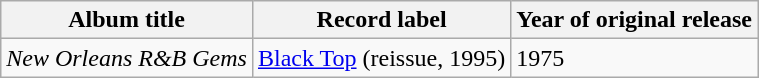<table class="wikitable sortable">
<tr>
<th>Album title</th>
<th>Record label</th>
<th>Year of original release</th>
</tr>
<tr>
<td><em>New Orleans R&B Gems</em></td>
<td><a href='#'>Black Top</a> (reissue, 1995)</td>
<td>1975</td>
</tr>
</table>
